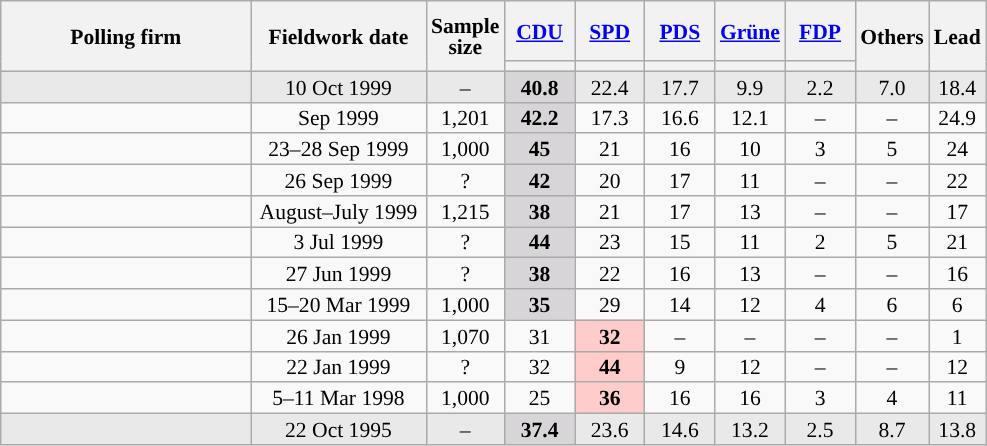<table class="wikitable sortable" style="text-align:center;font-size:90%;line-height:14px;">
<tr style="height:40px;">
<th style="width:160px;" rowspan="2">Polling firm</th>
<th style="width:110px;" rowspan="2">Fieldwork date</th>
<th style="width:35px;" rowspan="2">Sample<br>size</th>
<th class="unsortable" style="width:40px;"><a href='#'>CDU</a></th>
<th class="unsortable" style="width:40px;"><a href='#'>SPD</a></th>
<th class="unsortable" style="width:40px;"><a href='#'>PDS</a></th>
<th class="unsortable" style="width:40px;"><a href='#'>Grüne</a></th>
<th class="unsortable" style="width:40px;"><a href='#'>FDP</a></th>
<th class="unsortable" style="width:40px;" rowspan="2">Others</th>
<th style="width:30px;" rowspan="2">Lead</th>
</tr>
<tr>
<th style="background:"></th>
<th style="background:"></th>
<th style="background:"></th>
<th style="background:"></th>
<th style="background:"></th>
</tr>
<tr style="background:#E9E9E9;">
<td></td>
<td data-sort-value="1999-10-10">10 Oct 1999</td>
<td>–</td>
<td style="background:#D7D5D7;"><strong>40.8</strong></td>
<td>22.4</td>
<td>17.7</td>
<td>9.9</td>
<td>2.2</td>
<td>7.0</td>
<td style="background:">18.4</td>
</tr>
<tr>
<td></td>
<td data-sort-value="1999-10-02">Sep 1999</td>
<td>1,201</td>
<td style="background:#D7D5D7;"><strong>42.2</strong></td>
<td>17.3</td>
<td>16.6</td>
<td>12.1</td>
<td>–</td>
<td>–</td>
<td style="background:">24.9</td>
</tr>
<tr>
<td></td>
<td data-sort-value="1999-10-01">23–28 Sep 1999</td>
<td>1,000</td>
<td style="background:#D7D5D7;"><strong>45</strong></td>
<td>21</td>
<td>16</td>
<td>10</td>
<td>3</td>
<td>5</td>
<td style="background:">24</td>
</tr>
<tr>
<td></td>
<td data-sort-value="1999-09-26">26 Sep 1999</td>
<td>?</td>
<td style="background:#D7D5D7;"><strong>42</strong></td>
<td>20</td>
<td>17</td>
<td>11</td>
<td>–</td>
<td>–</td>
<td style="background:">22</td>
</tr>
<tr>
<td></td>
<td data-sort-value="1999-08-07">August–July 1999</td>
<td>1,215</td>
<td style="background:#D7D5D7;"><strong>38</strong></td>
<td>21</td>
<td>17</td>
<td>13</td>
<td>–</td>
<td>–</td>
<td style="background:">17</td>
</tr>
<tr>
<td></td>
<td data-sort-value="1999-07-03">3 Jul 1999</td>
<td>?</td>
<td style="background:#D7D5D7;"><strong>44</strong></td>
<td>23</td>
<td>15</td>
<td>11</td>
<td>2</td>
<td>5</td>
<td style="background:">21</td>
</tr>
<tr>
<td></td>
<td data-sort-value="1999-06-27">27 Jun 1999</td>
<td>?</td>
<td style="background:#D7D5D7;"><strong>38</strong></td>
<td>22</td>
<td>16</td>
<td>13</td>
<td>–</td>
<td>–</td>
<td style="background:">16</td>
</tr>
<tr>
<td></td>
<td data-sort-value="1999-03-27">15–20 Mar 1999</td>
<td>1,000</td>
<td style="background:#D7D5D7;"><strong>35</strong></td>
<td>29</td>
<td>14</td>
<td>12</td>
<td>4</td>
<td>6</td>
<td style="background:">6</td>
</tr>
<tr>
<td></td>
<td data-sort-value="1999-01-26">26 Jan 1999</td>
<td>1,070</td>
<td>31</td>
<td style="background:#FFCCCC;"><strong>32</strong></td>
<td>–</td>
<td>–</td>
<td>–</td>
<td>–</td>
<td style="background:">1</td>
</tr>
<tr>
<td></td>
<td data-sort-value="1999-01-22">22 Jan 1999</td>
<td>?</td>
<td>32</td>
<td style="background:#FFCCCC;"><strong>44</strong></td>
<td>9</td>
<td>12</td>
<td>–</td>
<td>–</td>
<td style="background:">12</td>
</tr>
<tr>
<td></td>
<td data-sort-value="1998-03-19">5–11 Mar 1998</td>
<td>1,000</td>
<td>25</td>
<td style="background:#FFCCCC;"><strong>36</strong></td>
<td>16</td>
<td>16</td>
<td>3</td>
<td>4</td>
<td style="background:">11</td>
</tr>
<tr style="background:#E9E9E9;">
<td></td>
<td data-sort-value="1995-10-22">22 Oct 1995</td>
<td>–</td>
<td style="background:#D7D5D7;"><strong>37.4</strong></td>
<td>23.6</td>
<td>14.6</td>
<td>13.2</td>
<td>2.5</td>
<td>8.7</td>
<td style="background:">13.8</td>
</tr>
</table>
